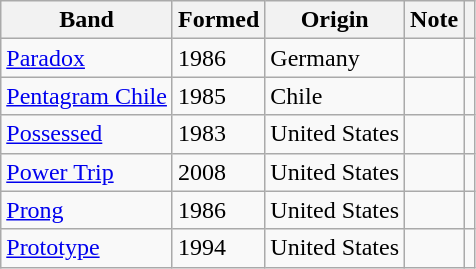<table class="wikitable sortable">
<tr>
<th>Band</th>
<th>Formed</th>
<th>Origin</th>
<th class=unsortable>Note</th>
<th></th>
</tr>
<tr>
<td><a href='#'>Paradox</a></td>
<td>1986</td>
<td>Germany</td>
<td></td>
<td></td>
</tr>
<tr>
<td><a href='#'>Pentagram Chile</a></td>
<td>1985</td>
<td>Chile</td>
<td></td>
<td></td>
</tr>
<tr>
<td><a href='#'>Possessed</a></td>
<td>1983</td>
<td>United States</td>
<td></td>
<td></td>
</tr>
<tr>
<td><a href='#'>Power Trip</a></td>
<td>2008</td>
<td>United States</td>
<td></td>
<td></td>
</tr>
<tr>
<td><a href='#'>Prong</a></td>
<td>1986</td>
<td>United States</td>
<td></td>
<td></td>
</tr>
<tr>
<td><a href='#'>Prototype</a></td>
<td>1994</td>
<td>United States</td>
<td></td>
<td></td>
</tr>
</table>
